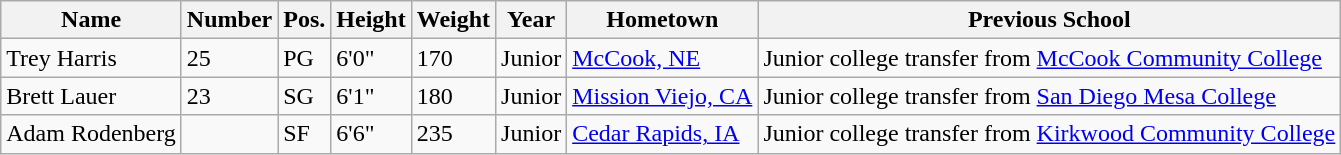<table class="wikitable sortable" border="1">
<tr>
<th>Name</th>
<th>Number</th>
<th>Pos.</th>
<th>Height</th>
<th>Weight</th>
<th>Year</th>
<th>Hometown</th>
<th class="unsortable">Previous School</th>
</tr>
<tr>
<td>Trey Harris</td>
<td>25</td>
<td>PG</td>
<td>6'0"</td>
<td>170</td>
<td>Junior</td>
<td><a href='#'>McCook, NE</a></td>
<td>Junior college transfer from <a href='#'>McCook Community College</a></td>
</tr>
<tr>
<td>Brett Lauer</td>
<td>23</td>
<td>SG</td>
<td>6'1"</td>
<td>180</td>
<td>Junior</td>
<td><a href='#'>Mission Viejo, CA</a></td>
<td>Junior college transfer from <a href='#'>San Diego Mesa College</a></td>
</tr>
<tr>
<td>Adam Rodenberg</td>
<td></td>
<td>SF</td>
<td>6'6"</td>
<td>235</td>
<td>Junior</td>
<td><a href='#'>Cedar Rapids, IA</a></td>
<td>Junior college transfer from <a href='#'>Kirkwood Community College</a></td>
</tr>
</table>
